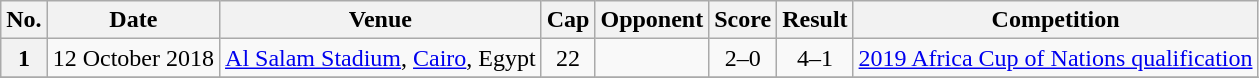<table class="wikitable sortable plainrowheaders">
<tr>
<th scope=col>No.</th>
<th scope=col data-sort-type=date>Date</th>
<th scope=col>Venue</th>
<th scope=col>Cap</th>
<th scope=col>Opponent</th>
<th scope=col>Score</th>
<th scope=col>Result</th>
<th scope=col>Competition</th>
</tr>
<tr>
<th scope=row>1</th>
<td>12 October 2018</td>
<td><a href='#'>Al Salam Stadium</a>, <a href='#'>Cairo</a>, Egypt</td>
<td align=center>22</td>
<td></td>
<td align=center>2–0</td>
<td align=center>4–1</td>
<td><a href='#'>2019 Africa Cup of Nations qualification</a></td>
</tr>
<tr>
</tr>
</table>
